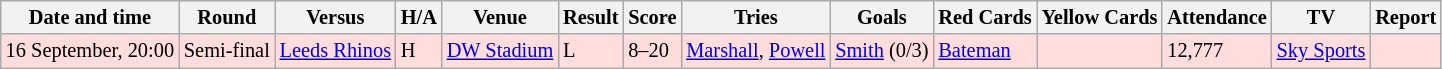<table class="wikitable" style="font-size:85%;">
<tr>
<th>Date and time</th>
<th>Round</th>
<th>Versus</th>
<th>H/A</th>
<th>Venue</th>
<th>Result</th>
<th>Score</th>
<th>Tries</th>
<th>Goals</th>
<th>Red Cards</th>
<th>Yellow Cards</th>
<th>Attendance</th>
<th>TV</th>
<th>Report</th>
</tr>
<tr style="background:#ffdddd;">
<td>16 September, 20:00</td>
<td>Semi-final</td>
<td> <a href='#'>Leeds Rhinos</a></td>
<td>H</td>
<td><a href='#'>DW Stadium</a></td>
<td>L</td>
<td>8–20</td>
<td><a href='#'>Marshall</a>, <a href='#'>Powell</a></td>
<td><a href='#'>Smith</a> (0/3)</td>
<td><a href='#'>Bateman</a> </td>
<td></td>
<td>12,777</td>
<td><a href='#'>Sky Sports</a></td>
<td></td>
</tr>
</table>
